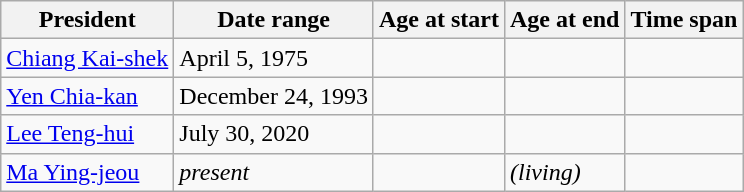<table class="sortable wikitable">
<tr>
<th>President</th>
<th>Date range</th>
<th>Age at start</th>
<th>Age at end</th>
<th>Time span</th>
</tr>
<tr>
<td data-sort-value="Chiang Kai-shek"><a href='#'>Chiang Kai-shek</a></td>
<td>April 5, 1975</td>
<td></td>
<td></td>
<td nowrap></td>
</tr>
<tr>
<td data-sort-value="Yen"><a href='#'>Yen Chia-kan</a></td>
<td>December 24, 1993</td>
<td></td>
<td></td>
<td></td>
</tr>
<tr>
<td data-sort-value="Lee"><a href='#'>Lee Teng-hui</a></td>
<td>July 30, 2020</td>
<td></td>
<td></td>
<td></td>
</tr>
<tr>
<td data-sort-value="Ma"><a href='#'>Ma Ying-jeou</a></td>
<td><em>present</em></td>
<td></td>
<td><span></span><em>(living)</em></td>
<td></td>
</tr>
</table>
